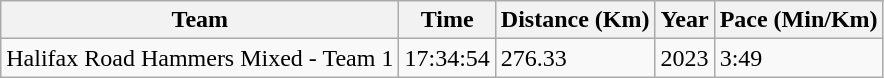<table class="wikitable">
<tr>
<th>Team</th>
<th>Time</th>
<th>Distance (Km)</th>
<th>Year</th>
<th>Pace (Min/Km)</th>
</tr>
<tr>
<td>Halifax Road Hammers Mixed - Team 1</td>
<td>17:34:54</td>
<td>276.33</td>
<td>2023</td>
<td>3:49</td>
</tr>
</table>
